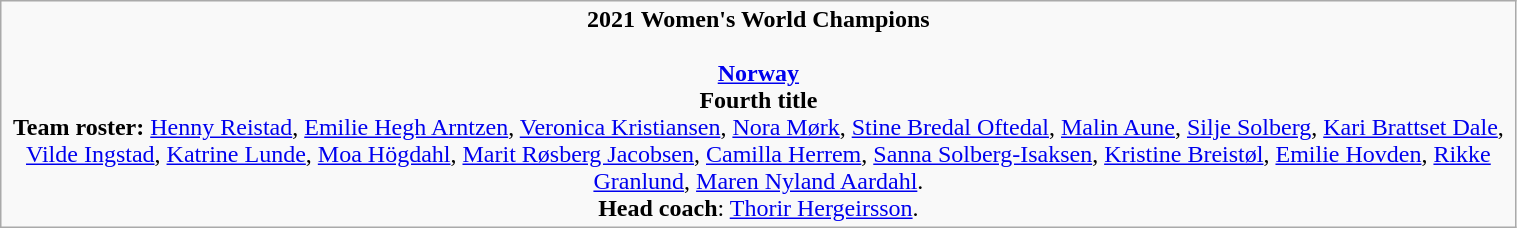<table class="wikitable" style="width: 80%;">
<tr style="text-align: center;">
<td><strong>2021 Women's World Champions</strong><br><br><strong><a href='#'>Norway</a></strong><br><strong>Fourth title</strong><br><strong>Team roster:</strong> <a href='#'>Henny Reistad</a>, <a href='#'>Emilie Hegh Arntzen</a>, <a href='#'>Veronica Kristiansen</a>, <a href='#'>Nora Mørk</a>, <a href='#'>Stine Bredal Oftedal</a>, <a href='#'>Malin Aune</a>, <a href='#'>Silje Solberg</a>, <a href='#'>Kari Brattset Dale</a>, <a href='#'>Vilde Ingstad</a>, <a href='#'>Katrine Lunde</a>, <a href='#'>Moa Högdahl</a>, <a href='#'>Marit Røsberg Jacobsen</a>, <a href='#'>Camilla Herrem</a>, <a href='#'>Sanna Solberg-Isaksen</a>, <a href='#'>Kristine Breistøl</a>, <a href='#'>Emilie Hovden</a>, <a href='#'>Rikke Granlund</a>, <a href='#'>Maren Nyland Aardahl</a>. <br><strong>Head coach</strong>: <a href='#'>Thorir Hergeirsson</a>.</td>
</tr>
</table>
